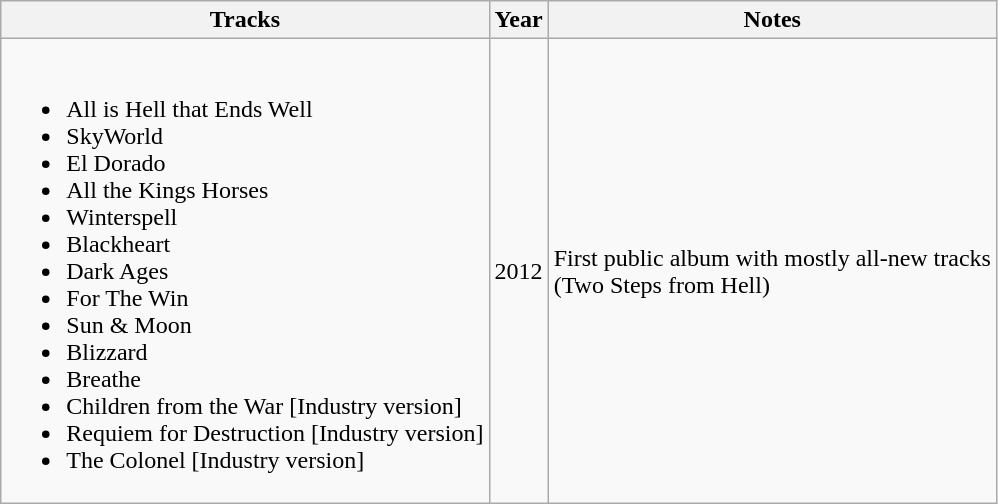<table class="wikitable sortable">
<tr>
<th>Tracks</th>
<th>Year</th>
<th>Notes</th>
</tr>
<tr>
<td><br><ul><li>All is Hell that Ends Well</li><li>SkyWorld</li><li>El Dorado</li><li>All the Kings Horses</li><li>Winterspell</li><li>Blackheart</li><li>Dark Ages</li><li>For The Win</li><li>Sun & Moon</li><li>Blizzard</li><li>Breathe</li><li>Children from the War [Industry version]</li><li>Requiem for Destruction [Industry version]</li><li>The Colonel [Industry version]</li></ul></td>
<td>2012</td>
<td>First public album with mostly all-new tracks<br>(Two Steps from Hell)</td>
</tr>
</table>
